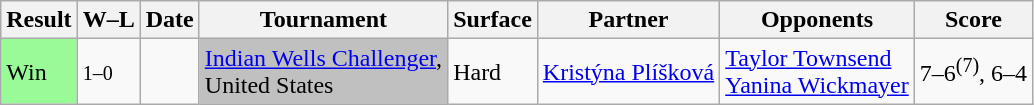<table class="sortable wikitable">
<tr>
<th>Result</th>
<th class="unsortable">W–L</th>
<th>Date</th>
<th>Tournament</th>
<th>Surface</th>
<th>Partner</th>
<th>Opponents</th>
<th class="unsortable">Score</th>
</tr>
<tr>
<td style="background:#98fb98;">Win</td>
<td><small>1–0</small></td>
<td><a href='#'></a></td>
<td style="background:silver;"><a href='#'>Indian Wells Challenger</a>, <br>United States</td>
<td>Hard</td>
<td> <a href='#'>Kristýna Plíšková</a></td>
<td> <a href='#'>Taylor Townsend</a> <br>  <a href='#'>Yanina Wickmayer</a></td>
<td>7–6<sup>(7)</sup>, 6–4</td>
</tr>
</table>
